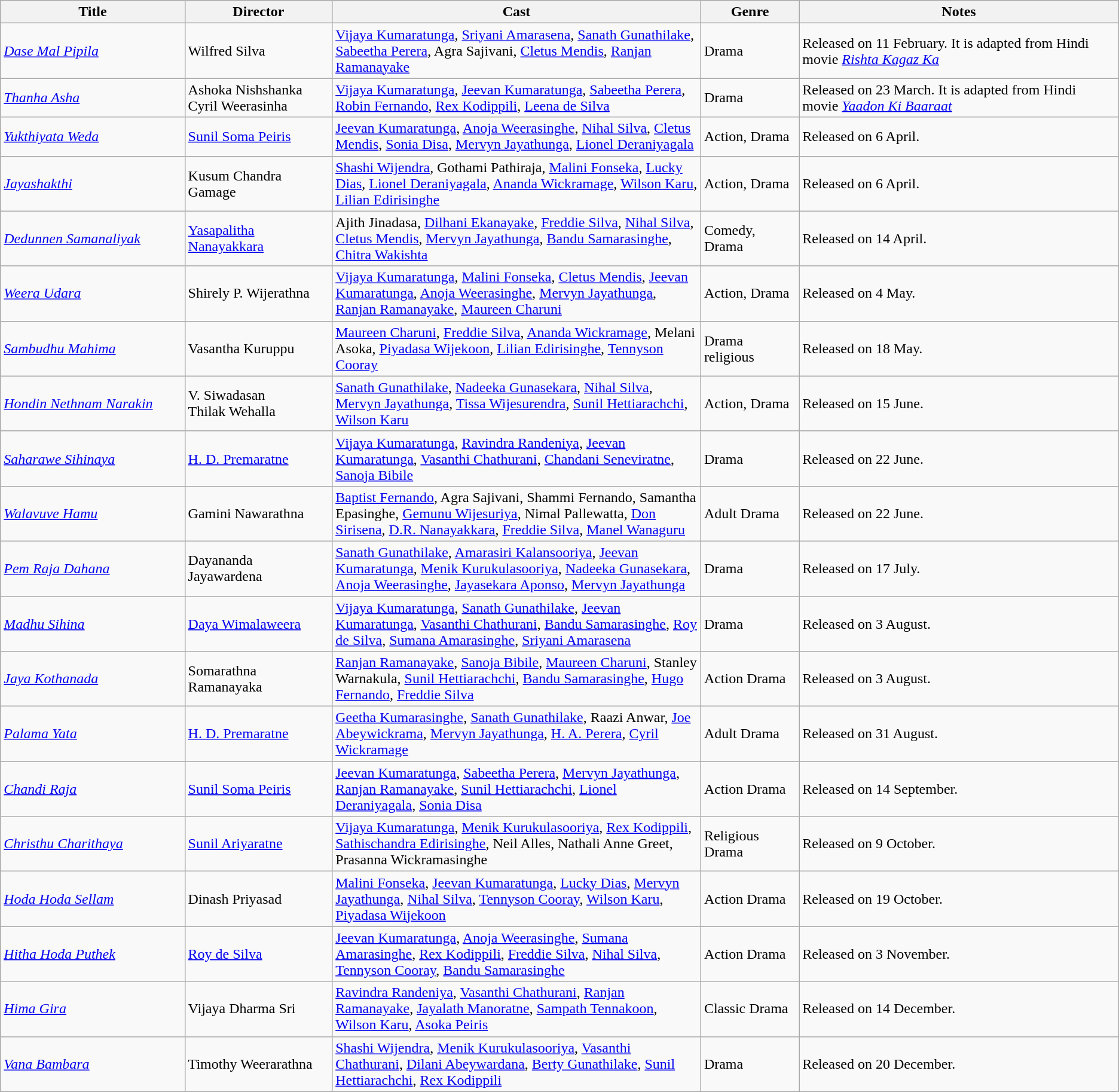<table class="wikitable">
<tr>
<th width=15%>Title</th>
<th width=12%>Director</th>
<th width=30%>Cast</th>
<th width=8%>Genre</th>
<th width=26%>Notes</th>
</tr>
<tr>
<td><em><a href='#'>Dase Mal Pipila</a></em></td>
<td>Wilfred Silva</td>
<td><a href='#'>Vijaya Kumaratunga</a>, <a href='#'>Sriyani Amarasena</a>, <a href='#'>Sanath Gunathilake</a>, <a href='#'>Sabeetha Perera</a>, Agra Sajivani, <a href='#'>Cletus Mendis</a>, <a href='#'>Ranjan Ramanayake</a></td>
<td>Drama</td>
<td>Released on 11 February. It is adapted from Hindi movie <em><a href='#'>Rishta Kagaz Ka</a></em></td>
</tr>
<tr>
<td><em><a href='#'>Thanha Asha</a></em></td>
<td>Ashoka Nishshanka <br> Cyril Weerasinha</td>
<td><a href='#'>Vijaya Kumaratunga</a>, <a href='#'>Jeevan Kumaratunga</a>, <a href='#'>Sabeetha Perera</a>, <a href='#'>Robin Fernando</a>, <a href='#'>Rex Kodippili</a>, <a href='#'>Leena de Silva</a></td>
<td>Drama</td>
<td>Released on 23 March. It is adapted from Hindi movie <em><a href='#'>Yaadon Ki Baaraat</a></em></td>
</tr>
<tr>
<td><em><a href='#'>Yukthiyata Weda</a></em></td>
<td><a href='#'>Sunil Soma Peiris</a></td>
<td><a href='#'>Jeevan Kumaratunga</a>, <a href='#'>Anoja Weerasinghe</a>, <a href='#'>Nihal Silva</a>, <a href='#'>Cletus Mendis</a>, <a href='#'>Sonia Disa</a>, <a href='#'>Mervyn Jayathunga</a>, <a href='#'>Lionel Deraniyagala</a></td>
<td>Action, Drama</td>
<td>Released on 6 April.</td>
</tr>
<tr>
<td><em><a href='#'>Jayashakthi</a></em></td>
<td>Kusum Chandra Gamage</td>
<td><a href='#'>Shashi Wijendra</a>, Gothami Pathiraja, <a href='#'>Malini Fonseka</a>, <a href='#'>Lucky Dias</a>, <a href='#'>Lionel Deraniyagala</a>, <a href='#'>Ananda Wickramage</a>, <a href='#'>Wilson Karu</a>, <a href='#'>Lilian Edirisinghe</a></td>
<td>Action, Drama</td>
<td>Released on 6 April.</td>
</tr>
<tr>
<td><em><a href='#'>Dedunnen Samanaliyak</a></em></td>
<td><a href='#'>Yasapalitha Nanayakkara</a></td>
<td>Ajith Jinadasa, <a href='#'>Dilhani Ekanayake</a>, <a href='#'>Freddie Silva</a>, <a href='#'>Nihal Silva</a>, <a href='#'>Cletus Mendis</a>, <a href='#'>Mervyn Jayathunga</a>, <a href='#'>Bandu Samarasinghe</a>, <a href='#'>Chitra Wakishta</a></td>
<td>Comedy, Drama</td>
<td>Released on 14 April.</td>
</tr>
<tr>
<td><em><a href='#'>Weera Udara</a></em></td>
<td>Shirely P. Wijerathna</td>
<td><a href='#'>Vijaya Kumaratunga</a>, <a href='#'>Malini Fonseka</a>, <a href='#'>Cletus Mendis</a>, <a href='#'>Jeevan Kumaratunga</a>, <a href='#'>Anoja Weerasinghe</a>, <a href='#'>Mervyn Jayathunga</a>, <a href='#'>Ranjan Ramanayake</a>, <a href='#'>Maureen Charuni</a></td>
<td>Action, Drama</td>
<td>Released on 4 May.</td>
</tr>
<tr>
<td><em><a href='#'>Sambudhu Mahima</a></em></td>
<td>Vasantha Kuruppu</td>
<td><a href='#'>Maureen Charuni</a>, <a href='#'>Freddie Silva</a>, <a href='#'>Ananda Wickramage</a>, Melani Asoka, <a href='#'>Piyadasa Wijekoon</a>, <a href='#'>Lilian Edirisinghe</a>, <a href='#'>Tennyson Cooray</a></td>
<td>Drama religious</td>
<td>Released on 18 May.</td>
</tr>
<tr>
<td><em><a href='#'>Hondin Nethnam Narakin</a></em></td>
<td>V. Siwadasan <br> Thilak Wehalla</td>
<td><a href='#'>Sanath Gunathilake</a>, <a href='#'>Nadeeka Gunasekara</a>, <a href='#'>Nihal Silva</a>, <a href='#'>Mervyn Jayathunga</a>, <a href='#'>Tissa Wijesurendra</a>, <a href='#'>Sunil Hettiarachchi</a>, <a href='#'>Wilson Karu</a></td>
<td>Action, Drama</td>
<td>Released on 15 June.</td>
</tr>
<tr>
<td><em><a href='#'>Saharawe Sihinaya</a></em></td>
<td><a href='#'>H. D. Premaratne</a></td>
<td><a href='#'>Vijaya Kumaratunga</a>, <a href='#'>Ravindra Randeniya</a>, <a href='#'>Jeevan Kumaratunga</a>, <a href='#'>Vasanthi Chathurani</a>, <a href='#'>Chandani Seneviratne</a>, <a href='#'>Sanoja Bibile</a></td>
<td>Drama</td>
<td>Released on 22 June.</td>
</tr>
<tr>
<td><em><a href='#'>Walavuve Hamu</a></em></td>
<td>Gamini Nawarathna</td>
<td><a href='#'>Baptist Fernando</a>, Agra Sajivani, Shammi Fernando, Samantha Epasinghe, <a href='#'>Gemunu Wijesuriya</a>, Nimal Pallewatta, <a href='#'>Don Sirisena</a>, <a href='#'>D.R. Nanayakkara</a>, <a href='#'>Freddie Silva</a>, <a href='#'>Manel Wanaguru</a></td>
<td>Adult Drama</td>
<td>Released on 22 June.</td>
</tr>
<tr>
<td><em><a href='#'>Pem Raja Dahana</a></em></td>
<td>Dayananda Jayawardena</td>
<td><a href='#'>Sanath Gunathilake</a>, <a href='#'>Amarasiri Kalansooriya</a>, <a href='#'>Jeevan Kumaratunga</a>, <a href='#'>Menik Kurukulasooriya</a>, <a href='#'>Nadeeka Gunasekara</a>, <a href='#'>Anoja Weerasinghe</a>, <a href='#'>Jayasekara Aponso</a>, <a href='#'>Mervyn Jayathunga</a></td>
<td>Drama</td>
<td>Released on 17 July.</td>
</tr>
<tr>
<td><em><a href='#'>Madhu Sihina</a></em></td>
<td><a href='#'>Daya Wimalaweera</a></td>
<td><a href='#'>Vijaya Kumaratunga</a>, <a href='#'>Sanath Gunathilake</a>, <a href='#'>Jeevan Kumaratunga</a>, <a href='#'>Vasanthi Chathurani</a>, <a href='#'>Bandu Samarasinghe</a>, <a href='#'>Roy de Silva</a>, <a href='#'>Sumana Amarasinghe</a>, <a href='#'>Sriyani Amarasena</a></td>
<td>Drama</td>
<td>Released on 3 August.</td>
</tr>
<tr>
<td><em><a href='#'>Jaya Kothanada</a></em></td>
<td>Somarathna Ramanayaka</td>
<td><a href='#'>Ranjan Ramanayake</a>, <a href='#'>Sanoja Bibile</a>, <a href='#'>Maureen Charuni</a>, Stanley Warnakula, <a href='#'>Sunil Hettiarachchi</a>, <a href='#'>Bandu Samarasinghe</a>, <a href='#'>Hugo Fernando</a>, <a href='#'>Freddie Silva</a></td>
<td>Action Drama</td>
<td>Released on 3 August.</td>
</tr>
<tr>
<td><em><a href='#'>Palama Yata</a></em></td>
<td><a href='#'>H. D. Premaratne</a></td>
<td><a href='#'>Geetha Kumarasinghe</a>, <a href='#'>Sanath Gunathilake</a>, Raazi Anwar, <a href='#'>Joe Abeywickrama</a>, <a href='#'>Mervyn Jayathunga</a>, <a href='#'>H. A. Perera</a>, <a href='#'>Cyril Wickramage</a></td>
<td>Adult Drama</td>
<td>Released on 31 August.</td>
</tr>
<tr>
<td><em><a href='#'>Chandi Raja</a></em></td>
<td><a href='#'>Sunil Soma Peiris</a></td>
<td><a href='#'>Jeevan Kumaratunga</a>, <a href='#'>Sabeetha Perera</a>, <a href='#'>Mervyn Jayathunga</a>, <a href='#'>Ranjan Ramanayake</a>, <a href='#'>Sunil Hettiarachchi</a>, <a href='#'>Lionel Deraniyagala</a>, <a href='#'>Sonia Disa</a></td>
<td>Action Drama</td>
<td>Released on 14 September.</td>
</tr>
<tr>
<td><em><a href='#'>Christhu Charithaya</a></em></td>
<td><a href='#'>Sunil Ariyaratne</a></td>
<td><a href='#'>Vijaya Kumaratunga</a>, <a href='#'>Menik Kurukulasooriya</a>, <a href='#'>Rex Kodippili</a>, <a href='#'>Sathischandra Edirisinghe</a>, Neil Alles, Nathali Anne Greet, Prasanna Wickramasinghe</td>
<td>Religious Drama</td>
<td>Released on 9 October.</td>
</tr>
<tr>
<td><em><a href='#'>Hoda Hoda Sellam</a></em></td>
<td>Dinash Priyasad</td>
<td><a href='#'>Malini Fonseka</a>, <a href='#'>Jeevan Kumaratunga</a>, <a href='#'>Lucky Dias</a>, <a href='#'>Mervyn Jayathunga</a>, <a href='#'>Nihal Silva</a>, <a href='#'>Tennyson Cooray</a>, <a href='#'>Wilson Karu</a>, <a href='#'>Piyadasa Wijekoon</a></td>
<td>Action Drama</td>
<td>Released on 19 October.</td>
</tr>
<tr>
<td><em><a href='#'>Hitha Hoda Puthek</a></em></td>
<td><a href='#'>Roy de Silva</a></td>
<td><a href='#'>Jeevan Kumaratunga</a>, <a href='#'>Anoja Weerasinghe</a>, <a href='#'>Sumana Amarasinghe</a>, <a href='#'>Rex Kodippili</a>, <a href='#'>Freddie Silva</a>, <a href='#'>Nihal Silva</a>, <a href='#'>Tennyson Cooray</a>, <a href='#'>Bandu Samarasinghe</a></td>
<td>Action Drama</td>
<td>Released on 3 November.</td>
</tr>
<tr>
<td><em><a href='#'>Hima Gira</a></em></td>
<td>Vijaya Dharma Sri</td>
<td><a href='#'>Ravindra Randeniya</a>, <a href='#'>Vasanthi Chathurani</a>, <a href='#'>Ranjan Ramanayake</a>, <a href='#'>Jayalath Manoratne</a>, <a href='#'>Sampath Tennakoon</a>, <a href='#'>Wilson Karu</a>, <a href='#'>Asoka Peiris</a></td>
<td>Classic Drama</td>
<td>Released on 14 December.</td>
</tr>
<tr>
<td><em><a href='#'>Vana Bambara</a></em></td>
<td>Timothy Weerarathna</td>
<td><a href='#'>Shashi Wijendra</a>, <a href='#'>Menik Kurukulasooriya</a>, <a href='#'>Vasanthi Chathurani</a>, <a href='#'>Dilani Abeywardana</a>, <a href='#'>Berty Gunathilake</a>, <a href='#'>Sunil Hettiarachchi</a>, <a href='#'>Rex Kodippili</a></td>
<td>Drama</td>
<td>Released on 20 December.</td>
</tr>
</table>
